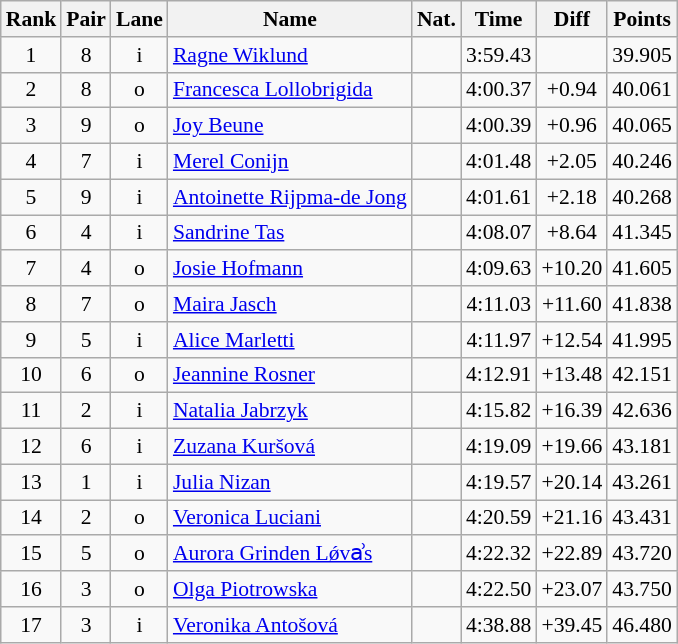<table class="wikitable sortable" style="text-align:center; font-size:90%">
<tr>
<th>Rank</th>
<th>Pair</th>
<th>Lane</th>
<th>Name</th>
<th>Nat.</th>
<th>Time</th>
<th>Diff</th>
<th>Points</th>
</tr>
<tr>
<td>1</td>
<td>8</td>
<td>i</td>
<td align=left><a href='#'>Ragne Wiklund</a></td>
<td></td>
<td>3:59.43</td>
<td></td>
<td>39.905</td>
</tr>
<tr>
<td>2</td>
<td>8</td>
<td>o</td>
<td align=left><a href='#'>Francesca Lollobrigida</a></td>
<td></td>
<td>4:00.37</td>
<td>+0.94</td>
<td>40.061</td>
</tr>
<tr>
<td>3</td>
<td>9</td>
<td>o</td>
<td align=left><a href='#'>Joy Beune</a></td>
<td></td>
<td>4:00.39</td>
<td>+0.96</td>
<td>40.065</td>
</tr>
<tr>
<td>4</td>
<td>7</td>
<td>i</td>
<td align=left><a href='#'>Merel Conijn</a></td>
<td></td>
<td>4:01.48</td>
<td>+2.05</td>
<td>40.246</td>
</tr>
<tr>
<td>5</td>
<td>9</td>
<td>i</td>
<td align=left><a href='#'>Antoinette Rijpma-de Jong</a></td>
<td></td>
<td>4:01.61</td>
<td>+2.18</td>
<td>40.268</td>
</tr>
<tr>
<td>6</td>
<td>4</td>
<td>i</td>
<td align=left><a href='#'>Sandrine Tas</a></td>
<td></td>
<td>4:08.07</td>
<td>+8.64</td>
<td>41.345</td>
</tr>
<tr>
<td>7</td>
<td>4</td>
<td>o</td>
<td align=left><a href='#'>Josie Hofmann</a></td>
<td></td>
<td>4:09.63</td>
<td>+10.20</td>
<td>41.605</td>
</tr>
<tr>
<td>8</td>
<td>7</td>
<td>o</td>
<td align=left><a href='#'>Maira Jasch</a></td>
<td></td>
<td>4:11.03</td>
<td>+11.60</td>
<td>41.838</td>
</tr>
<tr>
<td>9</td>
<td>5</td>
<td>i</td>
<td align=left><a href='#'>Alice Marletti</a></td>
<td></td>
<td>4:11.97</td>
<td>+12.54</td>
<td>41.995</td>
</tr>
<tr>
<td>10</td>
<td>6</td>
<td>o</td>
<td align=left><a href='#'>Jeannine Rosner</a></td>
<td></td>
<td>4:12.91</td>
<td>+13.48</td>
<td>42.151</td>
</tr>
<tr>
<td>11</td>
<td>2</td>
<td>i</td>
<td align=left><a href='#'>Natalia Jabrzyk</a></td>
<td></td>
<td>4:15.82</td>
<td>+16.39</td>
<td>42.636</td>
</tr>
<tr>
<td>12</td>
<td>6</td>
<td>i</td>
<td align=left><a href='#'>Zuzana Kuršová</a></td>
<td></td>
<td>4:19.09</td>
<td>+19.66</td>
<td>43.181</td>
</tr>
<tr>
<td>13</td>
<td>1</td>
<td>i</td>
<td align=left><a href='#'>Julia Nizan</a></td>
<td></td>
<td>4:19.57</td>
<td>+20.14</td>
<td>43.261</td>
</tr>
<tr>
<td>14</td>
<td>2</td>
<td>o</td>
<td align=left><a href='#'>Veronica Luciani</a></td>
<td></td>
<td>4:20.59</td>
<td>+21.16</td>
<td>43.431</td>
</tr>
<tr>
<td>15</td>
<td>5</td>
<td>o</td>
<td align=left><a href='#'>Aurora Grinden Lǿvẚs</a></td>
<td></td>
<td>4:22.32</td>
<td>+22.89</td>
<td>43.720</td>
</tr>
<tr>
<td>16</td>
<td>3</td>
<td>o</td>
<td align=left><a href='#'>Olga Piotrowska</a></td>
<td></td>
<td>4:22.50</td>
<td>+23.07</td>
<td>43.750</td>
</tr>
<tr>
<td>17</td>
<td>3</td>
<td>i</td>
<td align=left><a href='#'>Veronika Antošová</a></td>
<td></td>
<td>4:38.88</td>
<td>+39.45</td>
<td>46.480</td>
</tr>
</table>
